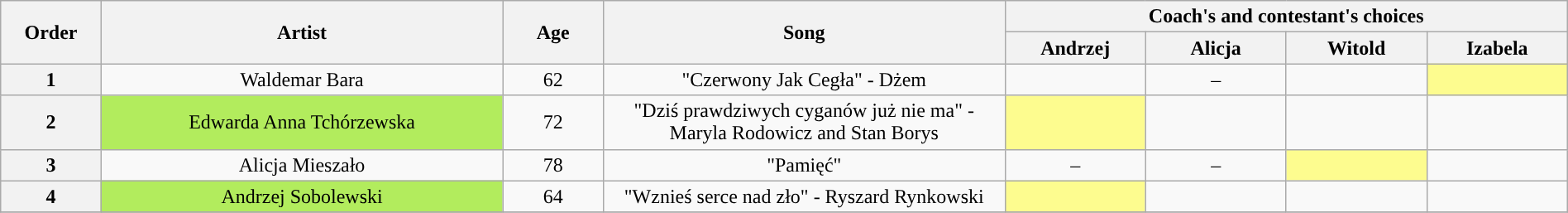<table class="wikitable" style="text-align:center; width:100%;">
<tr>
<th scope="col" rowspan="2" style="width:05%;">Order</th>
<th scope="col" rowspan="2" style="width:20%;">Artist</th>
<th scope="col" rowspan="2" style="width:05%;">Age</th>
<th scope="col" rowspan="2" style="width:20%;">Song</th>
<th scope="col" colspan="4" style="width:32%;">Coach's and contestant's choices</th>
</tr>
<tr>
<th style="width:07%;">Andrzej</th>
<th style="width:07%;">Alicja</th>
<th style="width:07%;">Witold</th>
<th style="width:07%;">Izabela</th>
</tr>
<tr>
<th>1</th>
<td>Waldemar Bara</td>
<td>62</td>
<td>"Czerwony Jak Cegła" - Dżem</td>
<td><strong></strong></td>
<td>–</td>
<td><strong></strong></td>
<td style="background:#fdfc8f;"><strong></strong></td>
</tr>
<tr>
<th>2</th>
<td style="background:#B2EC5D;">Edwarda Anna Tchórzewska</td>
<td>72</td>
<td>"Dziś prawdziwych cyganów już nie ma" - Maryla Rodowicz and Stan Borys</td>
<td style="background:#fdfc8f;"><strong></strong></td>
<td><strong></strong></td>
<td><strong></strong></td>
<td><strong></strong></td>
</tr>
<tr>
<th>3</th>
<td>Alicja Mieszało</td>
<td>78</td>
<td>"Pamięć"</td>
<td>–</td>
<td>–</td>
<td style="background:#fdfc8f;"><strong></strong></td>
<td><strong></strong></td>
</tr>
<tr>
<th>4</th>
<td style="background:#B2EC5D;">Andrzej Sobolewski</td>
<td>64</td>
<td>"Wznieś serce nad zło" - Ryszard Rynkowski</td>
<td style="background:#fdfc8f;"><strong></strong></td>
<td><strong></strong></td>
<td><strong></strong></td>
<td><strong></strong></td>
</tr>
<tr>
</tr>
</table>
